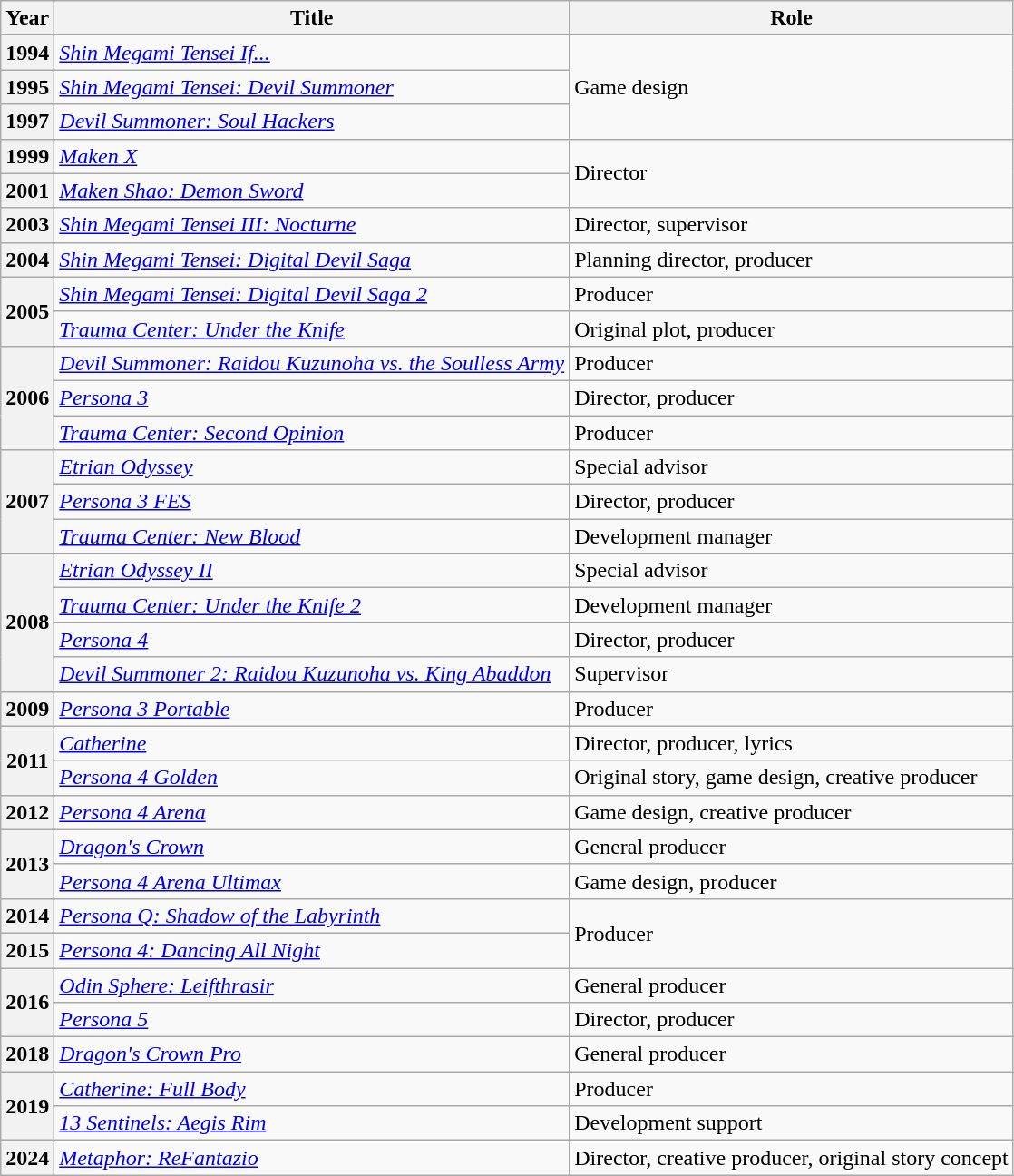<table class="wikitable sortable" width="auto">
<tr>
<th>Year</th>
<th>Title</th>
<th>Role</th>
</tr>
<tr>
<th scope=row>1994</th>
<td><em><a href='#'>Shin Megami Tensei If...</a></em></td>
<td rowspan="3">Game design</td>
</tr>
<tr>
<th scope=row>1995</th>
<td><em><a href='#'>Shin Megami Tensei: Devil Summoner</a></em></td>
</tr>
<tr>
<th scope=row>1997</th>
<td><em><a href='#'>Devil Summoner: Soul Hackers</a></em></td>
</tr>
<tr>
<th scope=row>1999</th>
<td><em><a href='#'>Maken X</a></em></td>
<td rowspan="2">Director</td>
</tr>
<tr>
<th scope=row>2001</th>
<td><em><a href='#'>Maken Shao: Demon Sword</a></em></td>
</tr>
<tr>
<th scope=row>2003</th>
<td><em><a href='#'>Shin Megami Tensei III: Nocturne</a></em></td>
<td>Director, supervisor</td>
</tr>
<tr>
<th scope=row>2004</th>
<td><em><a href='#'>Shin Megami Tensei: Digital Devil Saga</a></em></td>
<td>Planning director, producer</td>
</tr>
<tr>
<th scope=row rowspan="2">2005</th>
<td><em><a href='#'>Shin Megami Tensei: Digital Devil Saga 2</a></em></td>
<td>Producer</td>
</tr>
<tr>
<td><em><a href='#'>Trauma Center: Under the Knife</a></em></td>
<td>Original plot, producer</td>
</tr>
<tr>
<th scope=row rowspan="3">2006</th>
<td><em><a href='#'>Devil Summoner: Raidou Kuzunoha vs. the Soulless Army</a></em></td>
<td>Producer</td>
</tr>
<tr>
<td><em><a href='#'>Persona 3</a></em></td>
<td>Director, producer</td>
</tr>
<tr>
<td><em><a href='#'>Trauma Center: Second Opinion</a></em></td>
<td>Producer</td>
</tr>
<tr>
<th scope=row rowspan="3">2007</th>
<td><em><a href='#'>Etrian Odyssey</a></em></td>
<td>Special advisor</td>
</tr>
<tr>
<td><em><a href='#'>Persona 3 FES</a></em></td>
<td>Director, producer</td>
</tr>
<tr>
<td><em><a href='#'>Trauma Center: New Blood</a></em></td>
<td>Development manager</td>
</tr>
<tr>
<th scope=row rowspan="4">2008</th>
<td><em><a href='#'>Etrian Odyssey II</a></em></td>
<td>Special advisor</td>
</tr>
<tr>
<td><em><a href='#'>Trauma Center: Under the Knife 2</a></em></td>
<td>Development manager</td>
</tr>
<tr>
<td><em><a href='#'>Persona 4</a></em></td>
<td>Director, producer</td>
</tr>
<tr>
<td><em><a href='#'>Devil Summoner 2: Raidou Kuzunoha vs. King Abaddon</a></em></td>
<td>Supervisor</td>
</tr>
<tr>
<th scope=row>2009</th>
<td><em><a href='#'>Persona 3 Portable</a></em></td>
<td>Producer</td>
</tr>
<tr>
<th scope=row rowspan="2">2011</th>
<td><em><a href='#'>Catherine</a></em></td>
<td>Director, producer, lyrics</td>
</tr>
<tr>
<td><em><a href='#'>Persona 4 Golden</a></em></td>
<td>Original story, game design, creative producer</td>
</tr>
<tr>
<th scope=row>2012</th>
<td><em><a href='#'>Persona 4 Arena</a></em></td>
<td>Game design, creative producer</td>
</tr>
<tr>
<th scope=row rowspan="2">2013</th>
<td><em><a href='#'>Dragon's Crown</a></em></td>
<td>General producer</td>
</tr>
<tr>
<td><em><a href='#'>Persona 4 Arena Ultimax</a></em></td>
<td>Game design, producer</td>
</tr>
<tr>
<th scope=row>2014</th>
<td><em><a href='#'>Persona Q: Shadow of the Labyrinth</a></em></td>
<td rowspan="2">Producer</td>
</tr>
<tr>
<th scope=row>2015</th>
<td><em><a href='#'>Persona 4: Dancing All Night</a></em></td>
</tr>
<tr>
<th scope=row rowspan="2">2016</th>
<td><em><a href='#'>Odin Sphere: Leifthrasir</a></em></td>
<td>General producer</td>
</tr>
<tr>
<td><em><a href='#'>Persona 5</a></em></td>
<td>Director, producer</td>
</tr>
<tr>
<th scope=row>2018</th>
<td><em><a href='#'>Dragon's Crown Pro</a></em></td>
<td>General producer</td>
</tr>
<tr>
<th scope=row rowspan="2">2019</th>
<td><em><a href='#'>Catherine: Full Body</a></em></td>
<td>Producer</td>
</tr>
<tr>
<td><em><a href='#'>13 Sentinels: Aegis Rim</a></em></td>
<td>Development support</td>
</tr>
<tr>
<th scope=row>2024</th>
<td><em><a href='#'>Metaphor: ReFantazio</a></em></td>
<td>Director, creative producer, original story concept</td>
</tr>
</table>
